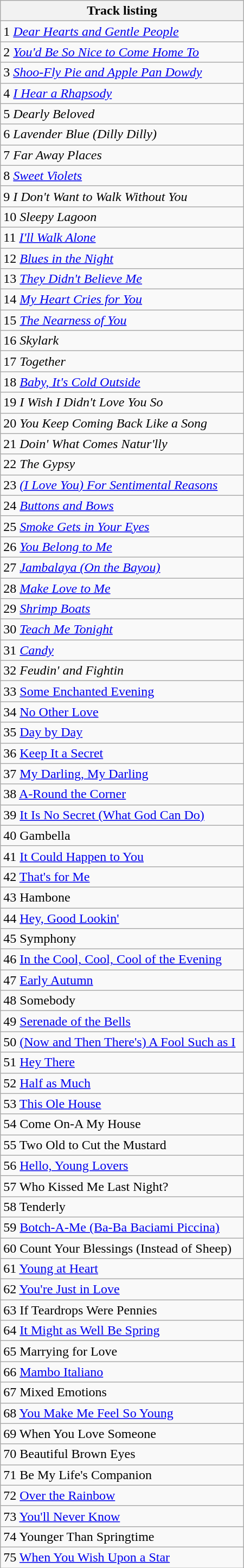<table class="wikitable collapsible collapsed" style="width:300px;">
<tr>
<th>Track listing</th>
</tr>
<tr>
<td>1 <em><a href='#'>Dear Hearts and Gentle People</a></em></td>
</tr>
<tr>
<td>2 <em><a href='#'>You'd Be So Nice to Come Home To</a></em></td>
</tr>
<tr>
<td>3 <em><a href='#'>Shoo-Fly Pie and Apple Pan Dowdy</a></em></td>
</tr>
<tr>
<td>4 <em><a href='#'>I Hear a Rhapsody</a></em></td>
</tr>
<tr>
<td>5 <em>Dearly Beloved</em></td>
</tr>
<tr>
<td>6 <em>Lavender Blue (Dilly Dilly)</em></td>
</tr>
<tr>
<td>7 <em>Far Away Places</em></td>
</tr>
<tr>
<td>8 <em><a href='#'>Sweet Violets</a></em></td>
</tr>
<tr>
<td>9 <em>I Don't Want to Walk Without You</em></td>
</tr>
<tr>
<td>10 <em>Sleepy Lagoon</em></td>
</tr>
<tr>
<td>11 <em><a href='#'>I'll Walk Alone</a></em></td>
</tr>
<tr>
<td>12 <em><a href='#'>Blues in the Night</a></em></td>
</tr>
<tr>
<td>13 <em><a href='#'>They Didn't Believe Me</a></em></td>
</tr>
<tr>
<td>14 <em><a href='#'>My Heart Cries for You</a></em></td>
</tr>
<tr>
<td>15 <em><a href='#'>The Nearness of You</a></em></td>
</tr>
<tr>
<td>16 <em>Skylark</em></td>
</tr>
<tr>
<td>17 <em>Together</em></td>
</tr>
<tr>
<td>18 <em><a href='#'>Baby, It's Cold Outside</a></em></td>
</tr>
<tr>
<td>19 <em>I Wish I Didn't Love You So</em></td>
</tr>
<tr>
<td>20 <em>You Keep Coming Back Like a Song</em></td>
</tr>
<tr>
<td>21 <em>Doin' What Comes Natur'lly</em></td>
</tr>
<tr>
<td>22 <em>The Gypsy</em></td>
</tr>
<tr>
<td>23 <em><a href='#'>(I Love You) For Sentimental Reasons</a></em></td>
</tr>
<tr>
<td>24 <em><a href='#'>Buttons and Bows</a></em></td>
</tr>
<tr>
<td>25 <em><a href='#'>Smoke Gets in Your Eyes</a></em></td>
</tr>
<tr>
<td>26 <em><a href='#'>You Belong to Me</a></em></td>
</tr>
<tr>
<td>27 <em><a href='#'>Jambalaya (On the Bayou)</a></em></td>
</tr>
<tr>
<td>28 <em><a href='#'>Make Love to Me</a></em></td>
</tr>
<tr>
<td>29 <em><a href='#'>Shrimp Boats</a></em></td>
</tr>
<tr>
<td>30 <em><a href='#'>Teach Me Tonight</a></em></td>
</tr>
<tr>
<td>31 <em><a href='#'>Candy</a></em></td>
</tr>
<tr>
<td>32 <em>Feudin' and Fightin<strong></td>
</tr>
<tr>
<td>33 </em><a href='#'>Some Enchanted Evening</a><em></td>
</tr>
<tr>
<td>34 </em><a href='#'>No Other Love</a><em></td>
</tr>
<tr>
<td>35 </em><a href='#'>Day by Day</a><em></td>
</tr>
<tr>
<td>36 </em><a href='#'>Keep It a Secret</a><em></td>
</tr>
<tr>
<td>37 </em><a href='#'>My Darling, My Darling</a><em></td>
</tr>
<tr>
<td>38 </em><a href='#'>A-Round the Corner</a><em></td>
</tr>
<tr>
<td>39 <a href='#'>It Is No Secret (What God Can Do)</a></td>
</tr>
<tr>
<td>40 </em>Gambella<em></td>
</tr>
<tr>
<td>41 </em><a href='#'>It Could Happen to You</a><em></td>
</tr>
<tr>
<td>42 </em><a href='#'>That's for Me</a><em></td>
</tr>
<tr>
<td>43 </em>Hambone<em></td>
</tr>
<tr>
<td>44 </em><a href='#'>Hey, Good Lookin'</a><em></td>
</tr>
<tr>
<td>45 </em>Symphony<em></td>
</tr>
<tr>
<td>46 </em><a href='#'>In the Cool, Cool, Cool of the Evening</a><em></td>
</tr>
<tr>
<td>47 </em><a href='#'>Early Autumn</a><em></td>
</tr>
<tr>
<td>48 </em>Somebody<em></td>
</tr>
<tr>
<td>49 </em><a href='#'>Serenade of the Bells</a><em></td>
</tr>
<tr>
<td>50 </em><a href='#'>(Now and Then There's) A Fool Such as I</a><em></td>
</tr>
<tr>
<td>51 </em><a href='#'>Hey There</a><em></td>
</tr>
<tr>
<td>52 </em><a href='#'>Half as Much</a><em></td>
</tr>
<tr>
<td>53 </em><a href='#'>This Ole House</a><em></td>
</tr>
<tr>
<td>54 </em>Come On-A My House<em></td>
</tr>
<tr>
<td>55 </em>Two Old to Cut the Mustard<em></td>
</tr>
<tr>
<td>56 </em><a href='#'>Hello, Young Lovers</a><em></td>
</tr>
<tr>
<td>57 </em>Who Kissed Me Last Night?<em></td>
</tr>
<tr>
<td>58 </em>Tenderly<em></td>
</tr>
<tr>
<td>59 </em><a href='#'>Botch-A-Me (Ba-Ba Baciami Piccina)</a><em></td>
</tr>
<tr>
<td>60 </em>Count Your Blessings (Instead of Sheep)<em></td>
</tr>
<tr>
<td>61 </em><a href='#'>Young at Heart</a><em></td>
</tr>
<tr>
<td>62 </em><a href='#'>You're Just in Love</a><em></td>
</tr>
<tr>
<td>63 </em>If Teardrops Were Pennies<em></td>
</tr>
<tr>
<td>64 </em><a href='#'>It Might as Well Be Spring</a><em></td>
</tr>
<tr>
<td>65 </em>Marrying for Love<em></td>
</tr>
<tr>
<td>66 </em><a href='#'>Mambo Italiano</a><em></td>
</tr>
<tr>
<td>67 </em>Mixed Emotions<em></td>
</tr>
<tr>
<td>68 </em><a href='#'>You Make Me Feel So Young</a><em></td>
</tr>
<tr>
<td>69 </em>When You Love Someone<em></td>
</tr>
<tr>
<td>70 </em>Beautiful Brown Eyes<em></td>
</tr>
<tr>
<td>71 </em>Be My Life's Companion<em></td>
</tr>
<tr>
<td>72 </em><a href='#'>Over the Rainbow</a><em></td>
</tr>
<tr>
<td>73 </em><a href='#'>You'll Never Know</a><em></td>
</tr>
<tr>
<td>74 </em>Younger Than Springtime<em></td>
</tr>
<tr>
<td>75 </em><a href='#'>When You Wish Upon a Star</a><em></td>
</tr>
</table>
